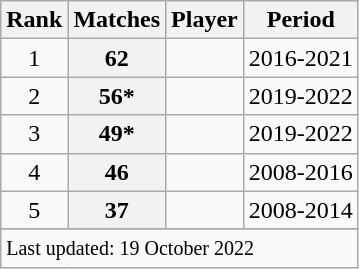<table class="wikitable plainrowheaders sortable">
<tr>
<th scope=col>Rank</th>
<th scope=col>Matches</th>
<th scope=col>Player</th>
<th scope=col>Period</th>
</tr>
<tr>
<td align=center>1</td>
<th scope=row style=text-align:center;>62</th>
<td></td>
<td>2016-2021</td>
</tr>
<tr>
<td align=center>2</td>
<th scope=row style=text-align:center;>56*</th>
<td></td>
<td>2019-2022</td>
</tr>
<tr>
<td align=center>3</td>
<th scope=row style=text-align:center;>49*</th>
<td></td>
<td>2019-2022</td>
</tr>
<tr>
<td align=center>4</td>
<th scope=row style=text-align:center;>46</th>
<td></td>
<td>2008-2016</td>
</tr>
<tr>
<td align=center>5</td>
<th scope=row style=text-align:center;>37</th>
<td></td>
<td>2008-2014</td>
</tr>
<tr>
</tr>
<tr class=sortbottom>
<td colspan=4><small>Last updated: 19 October 2022</small></td>
</tr>
</table>
